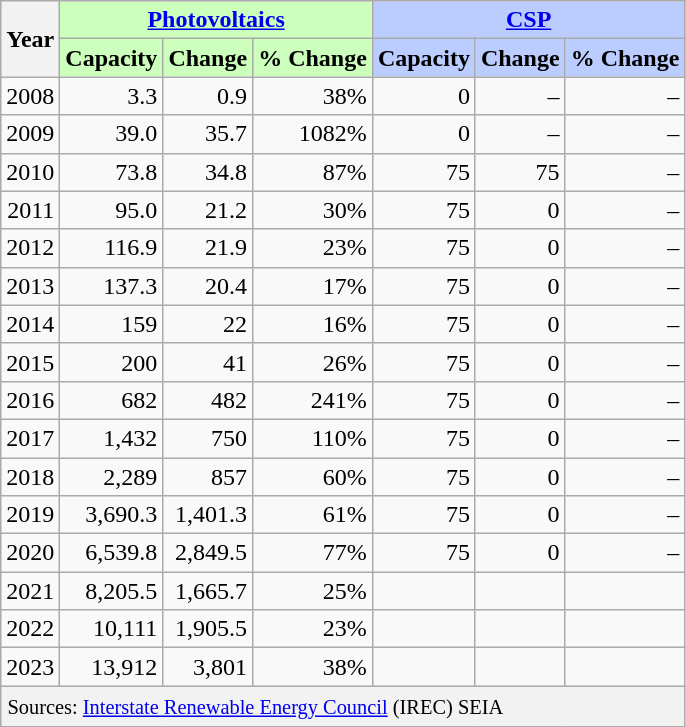<table class="wikitable" style="text-align:right;">
<tr>
<th rowspan=2>Year</th>
<th colspan=3 style="background-color: #cfb;"><a href='#'>Photovoltaics</a></th>
<th colspan=3 style="background-color: #bcf;"><a href='#'>CSP</a></th>
</tr>
<tr>
<th style="background-color: #cfb;">Capacity</th>
<th style="background-color: #cfb;">Change</th>
<th style="background-color: #cfb;">% Change</th>
<th style="background-color: #bcf;">Capacity</th>
<th style="background-color: #bcf;">Change</th>
<th style="background-color: #bcf;">% Change</th>
</tr>
<tr>
<td>2008</td>
<td>3.3</td>
<td>0.9</td>
<td>38%</td>
<td>0</td>
<td>–</td>
<td>–</td>
</tr>
<tr>
<td>2009</td>
<td>39.0</td>
<td>35.7</td>
<td>1082%</td>
<td>0</td>
<td>–</td>
<td>–</td>
</tr>
<tr>
<td>2010</td>
<td>73.8</td>
<td>34.8</td>
<td>87%</td>
<td>75</td>
<td>75</td>
<td>–</td>
</tr>
<tr>
<td>2011</td>
<td>95.0</td>
<td>21.2</td>
<td>30%</td>
<td>75</td>
<td>0</td>
<td>–</td>
</tr>
<tr>
<td>2012</td>
<td>116.9</td>
<td>21.9</td>
<td>23%</td>
<td>75</td>
<td>0</td>
<td>–</td>
</tr>
<tr>
<td>2013</td>
<td>137.3</td>
<td>20.4</td>
<td>17%</td>
<td>75</td>
<td>0</td>
<td>–</td>
</tr>
<tr>
<td>2014</td>
<td>159</td>
<td>22</td>
<td>16%</td>
<td>75</td>
<td>0</td>
<td>–</td>
</tr>
<tr>
<td>2015</td>
<td>200</td>
<td>41</td>
<td>26%</td>
<td>75</td>
<td>0</td>
<td>–</td>
</tr>
<tr>
<td>2016</td>
<td>682</td>
<td>482</td>
<td>241%</td>
<td>75</td>
<td>0</td>
<td>–</td>
</tr>
<tr>
<td>2017</td>
<td>1,432</td>
<td>750</td>
<td>110%</td>
<td>75</td>
<td>0</td>
<td>–</td>
</tr>
<tr>
<td>2018</td>
<td>2,289</td>
<td>857</td>
<td>60%</td>
<td>75</td>
<td>0</td>
<td>–</td>
</tr>
<tr>
<td>2019</td>
<td>3,690.3</td>
<td>1,401.3</td>
<td>61%</td>
<td>75</td>
<td>0</td>
<td>–</td>
</tr>
<tr>
<td>2020</td>
<td>6,539.8</td>
<td>2,849.5</td>
<td>77%</td>
<td>75</td>
<td>0</td>
<td>–</td>
</tr>
<tr>
<td>2021</td>
<td>8,205.5</td>
<td>1,665.7</td>
<td>25%</td>
<td></td>
<td></td>
<td></td>
</tr>
<tr>
<td>2022</td>
<td>10,111</td>
<td>1,905.5</td>
<td>23%</td>
<td></td>
<td></td>
<td></td>
</tr>
<tr>
<td>2023</td>
<td>13,912</td>
<td>3,801</td>
<td>38%</td>
<td></td>
<td></td>
<td></td>
</tr>
<tr>
<th colspan=7 style="text-align: left; padding: 6px 0 4px 4px; font-weight: normal; font-size: 0.85em;">Sources: <a href='#'>Interstate Renewable Energy Council</a> (IREC) SEIA</th>
</tr>
</table>
